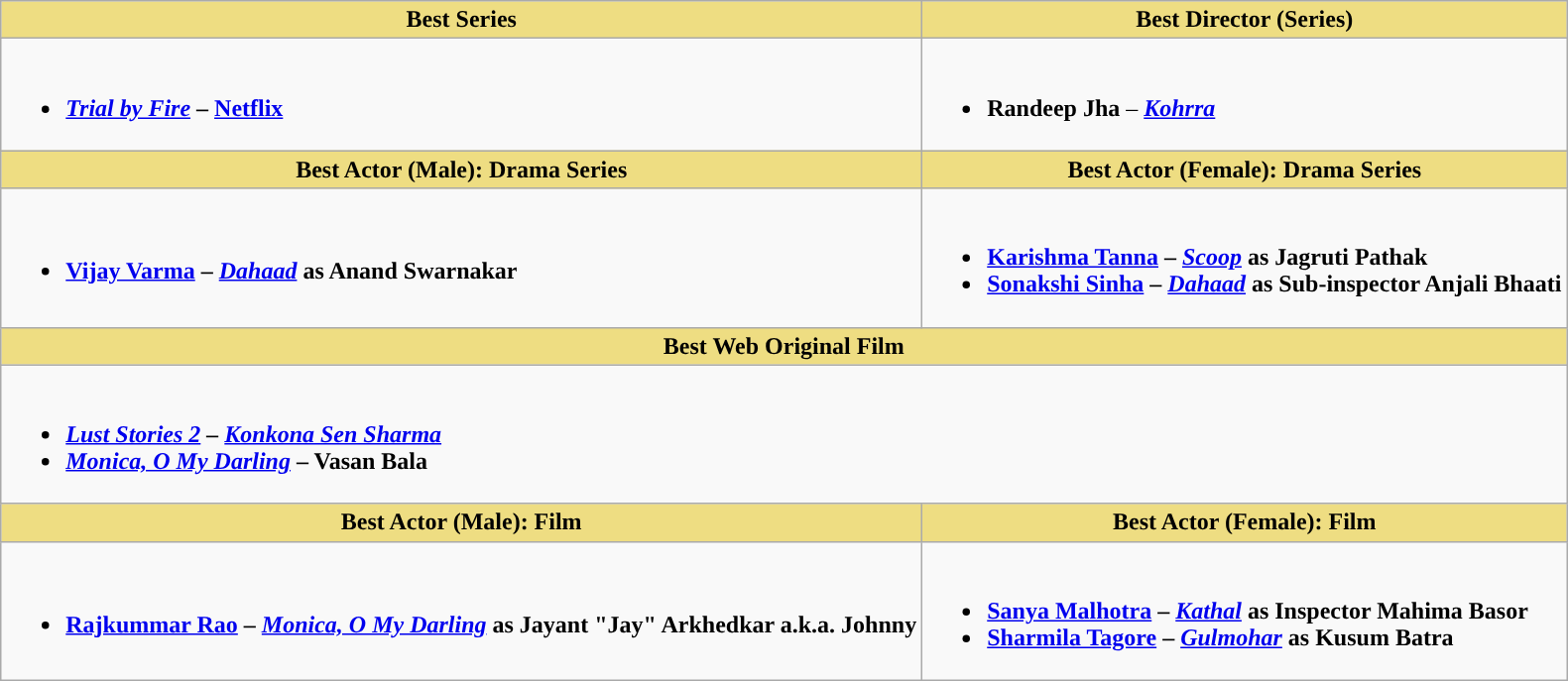<table class="wikitable">
<tr>
<th colspan=1 style="background:#EEDD82;">Best Series</th>
<th colspan=1 style="background:#EEDD82;">Best Director (Series)</th>
</tr>
<tr>
<td colspan=1><br><ul><li><strong><em><a href='#'>Trial by Fire</a></em></strong> <strong>– <a href='#'>Netflix</a></strong></li></ul></td>
<td colspan=2><br><ul><li><strong>Randeep Jha</strong> – <strong><em><a href='#'>Kohrra</a></em></strong></li></ul></td>
</tr>
<tr>
<th colspan=1 style="background:#EEDD82;">Best Actor (Male): Drama Series</th>
<th colspan=1 style="background:#EEDD82;">Best Actor (Female): Drama Series</th>
</tr>
<tr>
<td colspan=1><br><ul><li><strong><a href='#'>Vijay Varma</a> – <em><a href='#'>Dahaad</a></em> as Anand Swarnakar</strong></li></ul></td>
<td colspan=2><br><ul><li><strong><a href='#'>Karishma Tanna</a> – <em><a href='#'>Scoop</a></em> as Jagruti Pathak</strong></li><li><strong><a href='#'>Sonakshi Sinha</a> – <em><a href='#'>Dahaad</a></em> as Sub-inspector Anjali Bhaati</strong></li></ul></td>
</tr>
<tr>
<th colspan="2" style="background:#EEDD82;">Best Web Original Film</th>
</tr>
<tr>
<td colspan="2"; valign="top"><br><ul><li><strong><em><a href='#'>Lust Stories 2</a><em> – <a href='#'>Konkona Sen Sharma</a><strong></li><li></em></strong><a href='#'>Monica, O My Darling</a></em> – Vasan Bala</strong></li></ul></td>
</tr>
<tr>
<th colspan=1 style="background:#EEDD82;">Best Actor (Male): Film</th>
<th colspan=1 style="background:#EEDD82;">Best Actor (Female): Film</th>
</tr>
<tr>
<td colspan=1><br><ul><li><strong><a href='#'>Rajkummar Rao</a> – <em><a href='#'>Monica, O My Darling</a></em> as Jayant "Jay" Arkhedkar a.k.a. Johnny</strong></li></ul></td>
<td colspan=1><br><ul><li><strong><a href='#'>Sanya Malhotra</a> – <em><a href='#'>Kathal</a></em> as Inspector Mahima Basor</strong></li><li><strong><a href='#'>Sharmila Tagore</a> – <em><a href='#'>Gulmohar</a></em> as Kusum Batra</strong></li></ul></td>
</tr>
</table>
